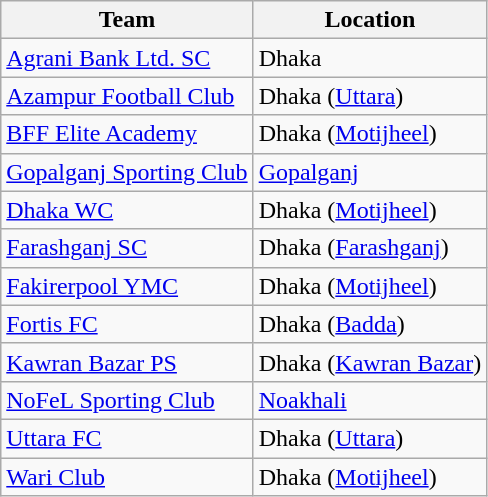<table class="wikitable sortable" style="text-align:left;">
<tr>
<th>Team</th>
<th>Location</th>
</tr>
<tr>
<td><a href='#'>Agrani Bank Ltd. SC</a></td>
<td>Dhaka</td>
</tr>
<tr>
<td><a href='#'>Azampur Football Club</a></td>
<td>Dhaka (<a href='#'>Uttara</a>)</td>
</tr>
<tr>
<td><a href='#'>BFF Elite Academy</a></td>
<td>Dhaka (<a href='#'>Motijheel</a>)</td>
</tr>
<tr>
<td><a href='#'>Gopalganj Sporting Club</a></td>
<td><a href='#'>Gopalganj</a></td>
</tr>
<tr>
<td><a href='#'>Dhaka WC</a></td>
<td>Dhaka (<a href='#'>Motijheel</a>)</td>
</tr>
<tr>
<td><a href='#'>Farashganj SC</a></td>
<td>Dhaka (<a href='#'>Farashganj</a>)</td>
</tr>
<tr>
<td><a href='#'>Fakirerpool YMC</a></td>
<td>Dhaka (<a href='#'>Motijheel</a>)</td>
</tr>
<tr>
<td><a href='#'>Fortis FC</a></td>
<td>Dhaka (<a href='#'>Badda</a>)</td>
</tr>
<tr>
<td><a href='#'>Kawran Bazar PS</a></td>
<td>Dhaka (<a href='#'>Kawran Bazar</a>)</td>
</tr>
<tr>
<td><a href='#'>NoFeL Sporting Club</a></td>
<td><a href='#'>Noakhali</a></td>
</tr>
<tr>
<td><a href='#'>Uttara FC</a></td>
<td>Dhaka (<a href='#'>Uttara</a>)</td>
</tr>
<tr>
<td><a href='#'>Wari Club</a></td>
<td>Dhaka (<a href='#'>Motijheel</a>)</td>
</tr>
</table>
